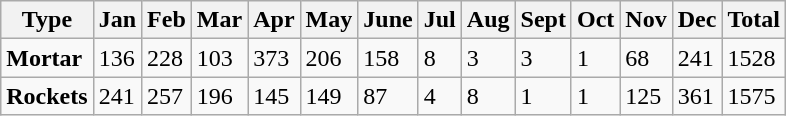<table class="wikitable" border="1">
<tr>
<th>Type</th>
<th>Jan</th>
<th>Feb</th>
<th>Mar</th>
<th>Apr</th>
<th>May</th>
<th>June</th>
<th>Jul</th>
<th>Aug</th>
<th>Sept</th>
<th>Oct</th>
<th>Nov</th>
<th>Dec</th>
<th>Total</th>
</tr>
<tr>
<td><strong>Mortar</strong></td>
<td>136</td>
<td>228</td>
<td>103</td>
<td>373</td>
<td>206</td>
<td>158</td>
<td>8</td>
<td>3</td>
<td>3</td>
<td>1</td>
<td>68</td>
<td>241</td>
<td>1528</td>
</tr>
<tr>
<td><strong>Rockets</strong></td>
<td>241</td>
<td>257</td>
<td>196</td>
<td>145</td>
<td>149</td>
<td>87</td>
<td>4</td>
<td>8</td>
<td>1</td>
<td>1</td>
<td>125</td>
<td>361</td>
<td>1575</td>
</tr>
</table>
